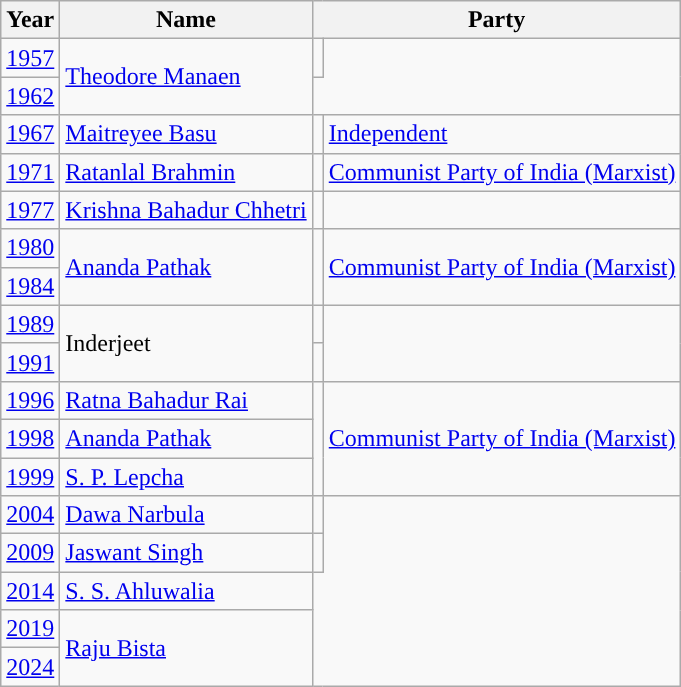<table class="wikitable">
<tr>
<th>Year</th>
<th>Name</th>
<th colspan="2">Party</th>
</tr>
<tr>
<td><a href='#'>1957</a></td>
<td rowspan="2"><a href='#'>Theodore Manaen</a></td>
<td></td>
</tr>
<tr>
<td><a href='#'>1962</a></td>
</tr>
<tr>
<td><a href='#'>1967</a></td>
<td><a href='#'>Maitreyee Basu</a></td>
<td style="background-color: "></td>
<td><a href='#'>Independent</a></td>
</tr>
<tr>
<td><a href='#'>1971</a></td>
<td><a href='#'>Ratanlal Brahmin</a></td>
<td style="background-color: "></td>
<td><a href='#'>Communist Party of India (Marxist)</a></td>
</tr>
<tr>
<td><a href='#'>1977</a></td>
<td><a href='#'>Krishna Bahadur Chhetri</a></td>
<td></td>
</tr>
<tr>
<td><a href='#'>1980</a></td>
<td rowspan="2"><a href='#'>Ananda Pathak</a></td>
<td rowspan=2 style="background-color: "></td>
<td rowspan=2><a href='#'>Communist Party of India (Marxist)</a></td>
</tr>
<tr>
<td><a href='#'>1984</a></td>
</tr>
<tr>
<td><a href='#'>1989</a></td>
<td rowspan="2">Inderjeet</td>
<td></td>
</tr>
<tr>
<td><a href='#'>1991</a></td>
<td></td>
</tr>
<tr>
<td><a href='#'>1996</a></td>
<td><a href='#'>Ratna Bahadur Rai</a></td>
<td rowspan=3 style="background-color: "></td>
<td rowspan=3><a href='#'>Communist Party of India (Marxist)</a></td>
</tr>
<tr>
<td><a href='#'>1998</a></td>
<td><a href='#'>Ananda Pathak</a></td>
</tr>
<tr>
<td><a href='#'>1999</a></td>
<td><a href='#'>S. P. Lepcha</a></td>
</tr>
<tr>
<td><a href='#'>2004</a></td>
<td><a href='#'>Dawa Narbula</a></td>
<td></td>
</tr>
<tr>
<td><a href='#'>2009</a></td>
<td><a href='#'>Jaswant Singh</a></td>
<td></td>
</tr>
<tr>
<td><a href='#'>2014</a></td>
<td><a href='#'>S. S. Ahluwalia</a></td>
</tr>
<tr>
<td><a href='#'>2019</a></td>
<td rowspan=2><a href='#'>Raju Bista</a></td>
</tr>
<tr>
<td><a href='#'>2024</a></td>
</tr>
</table>
